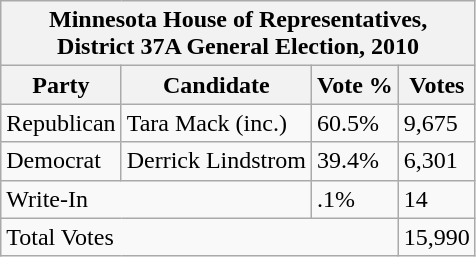<table class="wikitable">
<tr>
<th colspan="4"><strong>Minnesota House of Representatives,</strong><br><strong>District 37A General Election, 2010</strong></th>
</tr>
<tr>
<th>Party</th>
<th>Candidate</th>
<th>Vote %</th>
<th>Votes</th>
</tr>
<tr>
<td>Republican</td>
<td>Tara Mack (inc.)</td>
<td>60.5%</td>
<td>9,675</td>
</tr>
<tr>
<td>Democrat</td>
<td>Derrick Lindstrom</td>
<td>39.4%</td>
<td>6,301</td>
</tr>
<tr>
<td colspan="2">Write-In</td>
<td>.1%</td>
<td>14</td>
</tr>
<tr>
<td colspan="3">Total Votes</td>
<td>15,990</td>
</tr>
</table>
